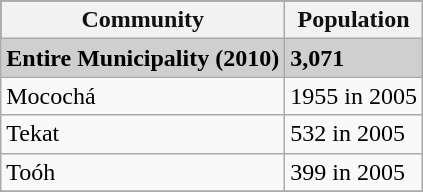<table class="wikitable">
<tr style="background:#111111; color:#111111;">
<th><strong>Community</strong></th>
<th><strong>Population</strong></th>
</tr>
<tr style="background:#CFCFCF;">
<td><strong>Entire Municipality (2010)</strong></td>
<td><strong>3,071</strong></td>
</tr>
<tr>
<td>Mocochá</td>
<td>1955  in 2005</td>
</tr>
<tr>
<td>Tekat</td>
<td>532  in 2005</td>
</tr>
<tr>
<td>Toóh</td>
<td>399   in 2005</td>
</tr>
<tr>
</tr>
</table>
